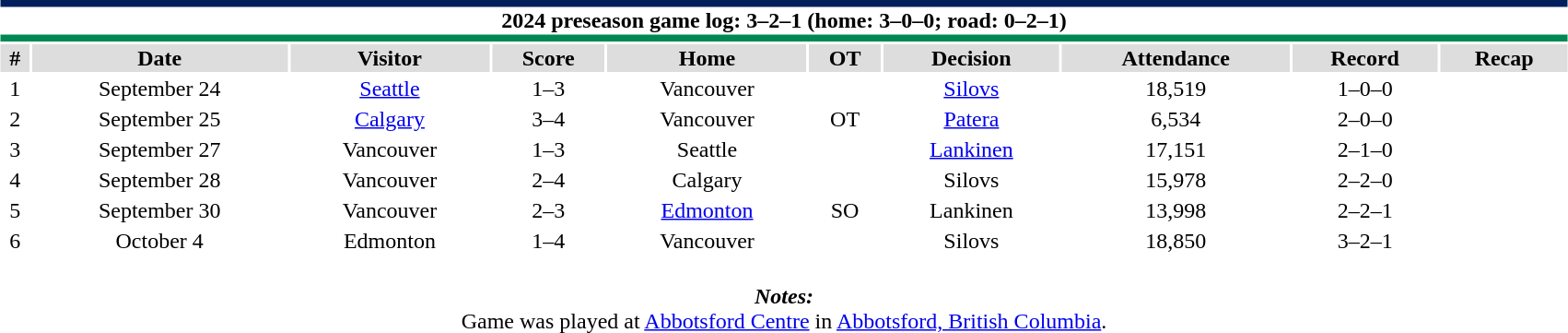<table class="toccolours collapsible collapsed" style="width:90%; clear:both; margin:1.5em auto; text-align:center;">
<tr>
<th colspan="10" style="background:#FFFFFF; border-top:#001F5B 5px solid; border-bottom:#008852 5px solid;">2024 preseason game log: 3–2–1 (home: 3–0–0; road: 0–2–1)</th>
</tr>
<tr style="background:#ddd;">
<th>#</th>
<th>Date</th>
<th>Visitor</th>
<th>Score</th>
<th>Home</th>
<th>OT</th>
<th>Decision</th>
<th>Attendance</th>
<th>Record</th>
<th>Recap</th>
</tr>
<tr>
<td>1</td>
<td>September 24</td>
<td><a href='#'>Seattle</a></td>
<td>1–3</td>
<td>Vancouver</td>
<td></td>
<td><a href='#'>Silovs</a></td>
<td>18,519</td>
<td>1–0–0</td>
<td></td>
</tr>
<tr>
<td>2</td>
<td>September 25</td>
<td><a href='#'>Calgary</a></td>
<td>3–4</td>
<td>Vancouver</td>
<td>OT</td>
<td><a href='#'>Patera</a></td>
<td>6,534</td>
<td>2–0–0</td>
<td></td>
</tr>
<tr>
<td>3</td>
<td>September 27</td>
<td>Vancouver</td>
<td>1–3</td>
<td>Seattle</td>
<td></td>
<td><a href='#'>Lankinen</a></td>
<td>17,151</td>
<td>2–1–0</td>
<td></td>
</tr>
<tr>
<td>4</td>
<td>September 28</td>
<td>Vancouver</td>
<td>2–4</td>
<td>Calgary</td>
<td></td>
<td>Silovs</td>
<td>15,978</td>
<td>2–2–0</td>
<td></td>
</tr>
<tr>
<td>5</td>
<td>September 30</td>
<td>Vancouver</td>
<td>2–3</td>
<td><a href='#'>Edmonton</a></td>
<td>SO</td>
<td>Lankinen</td>
<td>13,998</td>
<td>2–2–1</td>
<td></td>
</tr>
<tr>
<td>6</td>
<td>October 4</td>
<td>Edmonton</td>
<td>1–4</td>
<td>Vancouver</td>
<td></td>
<td>Silovs</td>
<td>18,850</td>
<td>3–2–1</td>
<td></td>
</tr>
<tr>
<td colspan="10" style="text-align:center;"><br><strong><em>Notes:</em></strong><br>
 Game was played at <a href='#'>Abbotsford Centre</a> in <a href='#'>Abbotsford, British Columbia</a>.</td>
</tr>
</table>
